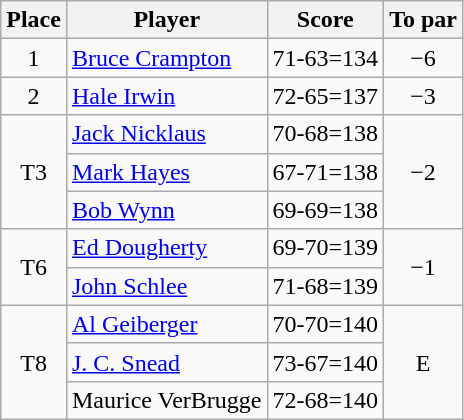<table class=wikitable>
<tr>
<th>Place</th>
<th>Player</th>
<th>Score</th>
<th>To par</th>
</tr>
<tr>
<td align=center>1</td>
<td> <a href='#'>Bruce Crampton</a></td>
<td>71-63=134</td>
<td align=center>−6</td>
</tr>
<tr>
<td align=center>2</td>
<td> <a href='#'>Hale Irwin</a></td>
<td>72-65=137</td>
<td align=center>−3</td>
</tr>
<tr>
<td rowspan=3 align=center>T3</td>
<td> <a href='#'>Jack Nicklaus</a></td>
<td>70-68=138</td>
<td rowspan=3 align=center>−2</td>
</tr>
<tr>
<td> <a href='#'>Mark Hayes</a></td>
<td>67-71=138</td>
</tr>
<tr>
<td> <a href='#'>Bob Wynn</a></td>
<td>69-69=138</td>
</tr>
<tr>
<td rowspan=2 align=center>T6</td>
<td> <a href='#'>Ed Dougherty</a></td>
<td>69-70=139</td>
<td rowspan=2 align=center>−1</td>
</tr>
<tr>
<td> <a href='#'>John Schlee</a></td>
<td>71-68=139</td>
</tr>
<tr>
<td rowspan=3 align=center>T8</td>
<td> <a href='#'>Al Geiberger</a></td>
<td>70-70=140</td>
<td rowspan=3 align=center>E</td>
</tr>
<tr>
<td> <a href='#'>J. C. Snead</a></td>
<td>73-67=140</td>
</tr>
<tr>
<td> Maurice VerBrugge</td>
<td>72-68=140</td>
</tr>
</table>
